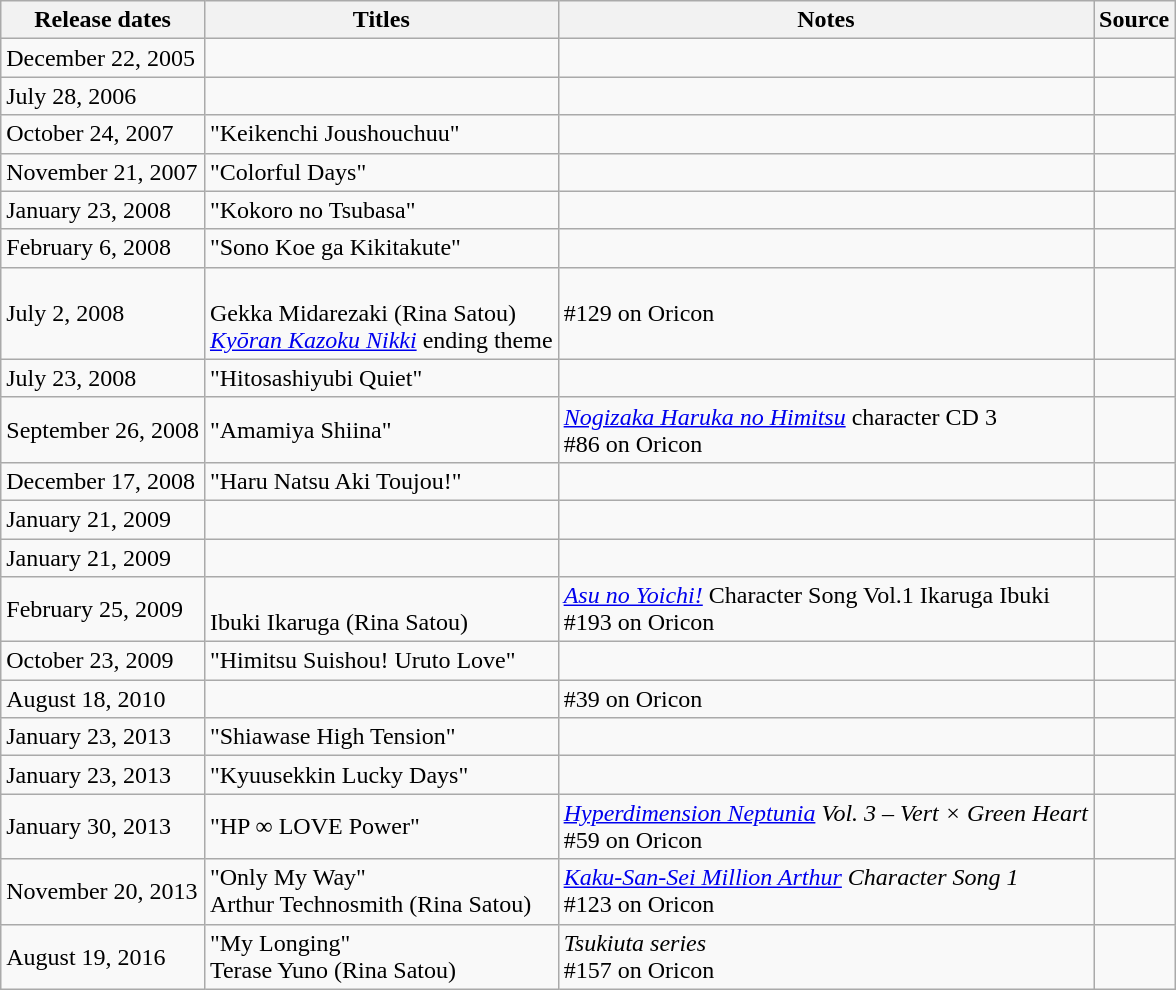<table class="wikitable sortable">
<tr>
<th>Release dates</th>
<th>Titles</th>
<th class="unsortable">Notes</th>
<th class="unsortable">Source</th>
</tr>
<tr>
<td>December 22, 2005</td>
<td></td>
<td></td>
<td></td>
</tr>
<tr>
<td>July 28, 2006</td>
<td></td>
<td></td>
<td></td>
</tr>
<tr>
<td>October 24, 2007</td>
<td>"Keikenchi Joushouchuu"</td>
<td></td>
<td></td>
</tr>
<tr>
<td>November 21, 2007</td>
<td>"Colorful Days"</td>
<td></td>
<td></td>
</tr>
<tr>
<td>January 23, 2008</td>
<td>"Kokoro no Tsubasa"</td>
<td></td>
<td></td>
</tr>
<tr>
<td>February 6, 2008</td>
<td>"Sono Koe ga Kikitakute"</td>
<td></td>
<td></td>
</tr>
<tr>
<td>July 2, 2008</td>
<td><br>Gekka Midarezaki (Rina Satou)<br><em><a href='#'>Kyōran Kazoku Nikki</a></em> ending theme</td>
<td>#129 on Oricon</td>
<td></td>
</tr>
<tr>
<td>July 23, 2008</td>
<td>"Hitosashiyubi Quiet"</td>
<td></td>
<td></td>
</tr>
<tr>
<td>September 26, 2008</td>
<td>"Amamiya Shiina"</td>
<td><em><a href='#'>Nogizaka Haruka no Himitsu</a></em> character <abbr>CD</abbr> 3<br>#86 on Oricon</td>
<td></td>
</tr>
<tr>
<td>December 17, 2008</td>
<td>"Haru Natsu Aki Toujou!"</td>
<td></td>
<td></td>
</tr>
<tr>
<td>January 21, 2009</td>
<td></td>
<td></td>
<td></td>
</tr>
<tr>
<td>January 21, 2009</td>
<td></td>
<td></td>
<td></td>
</tr>
<tr>
<td>February 25, 2009</td>
<td><br>Ibuki Ikaruga (Rina Satou)</td>
<td><em><a href='#'>Asu no Yoichi!</a></em> Character Song Vol.1 Ikaruga Ibuki<br>#193 on Oricon</td>
<td></td>
</tr>
<tr>
<td>October 23, 2009</td>
<td>"Himitsu Suishou! Uruto Love"</td>
<td></td>
<td></td>
</tr>
<tr>
<td>August 18, 2010</td>
<td></td>
<td>#39 on Oricon</td>
<td></td>
</tr>
<tr>
<td>January 23, 2013</td>
<td>"Shiawase High Tension"</td>
<td></td>
<td></td>
</tr>
<tr>
<td>January 23, 2013</td>
<td>"Kyuusekkin Lucky Days"</td>
<td></td>
<td></td>
</tr>
<tr>
<td>January 30, 2013</td>
<td>"HP ∞ LOVE Power"</td>
<td><em><a href='#'>Hyperdimension Neptunia</a> Vol. 3 – Vert × Green Heart</em><br>#59 on Oricon</td>
<td></td>
</tr>
<tr>
<td>November 20, 2013</td>
<td>"Only My Way"<br>Arthur Technosmith (Rina Satou)</td>
<td><em><a href='#'>Kaku-San-Sei Million Arthur</a> Character Song 1</em><br>#123 on Oricon</td>
<td></td>
</tr>
<tr>
<td>August 19, 2016</td>
<td>"My Longing"<br>Terase Yuno (Rina Satou)</td>
<td><em>Tsukiuta series</em><br>#157 on Oricon</td>
<td></td>
</tr>
</table>
